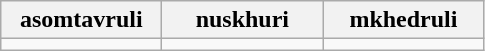<table class="wikitable" style="width:100">
<tr>
<th width="100">asomtavruli</th>
<th width="100">nuskhuri</th>
<th width="100">mkhedruli</th>
</tr>
<tr>
<td align="center"></td>
<td align="center"></td>
<td align="center"></td>
</tr>
</table>
